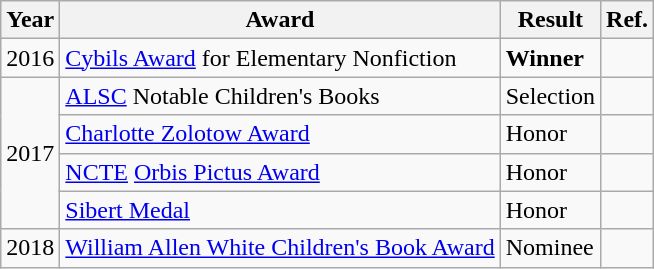<table class="wikitable sortable mw-collapsible">
<tr>
<th>Year</th>
<th>Award</th>
<th>Result</th>
<th>Ref.</th>
</tr>
<tr>
<td>2016</td>
<td><a href='#'>Cybils Award</a> for Elementary Nonfiction</td>
<td><strong>Winner</strong></td>
<td></td>
</tr>
<tr>
<td rowspan="4">2017</td>
<td><a href='#'>ALSC</a> Notable Children's Books</td>
<td>Selection</td>
<td></td>
</tr>
<tr>
<td><a href='#'>Charlotte Zolotow Award</a></td>
<td>Honor</td>
<td></td>
</tr>
<tr>
<td><a href='#'>NCTE</a> <a href='#'>Orbis Pictus Award</a></td>
<td>Honor</td>
<td></td>
</tr>
<tr>
<td><a href='#'>Sibert Medal</a></td>
<td>Honor</td>
<td></td>
</tr>
<tr>
<td>2018</td>
<td><a href='#'>William Allen White Children's Book Award</a></td>
<td>Nominee</td>
<td></td>
</tr>
</table>
